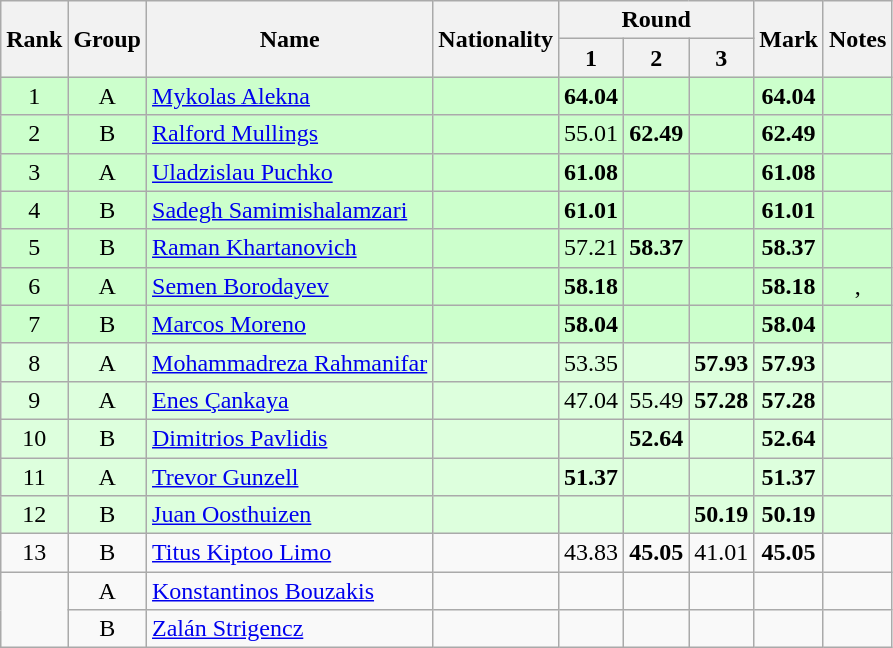<table class="wikitable sortable" style="text-align:center">
<tr>
<th rowspan=2>Rank</th>
<th rowspan=2>Group</th>
<th rowspan=2>Name</th>
<th rowspan=2>Nationality</th>
<th colspan=3>Round</th>
<th rowspan=2>Mark</th>
<th rowspan=2>Notes</th>
</tr>
<tr>
<th>1</th>
<th>2</th>
<th>3</th>
</tr>
<tr bgcolor=ccffcc>
<td>1</td>
<td>A</td>
<td align=left><a href='#'>Mykolas Alekna</a></td>
<td align=left></td>
<td><strong>64.04</strong></td>
<td></td>
<td></td>
<td><strong>64.04</strong></td>
<td></td>
</tr>
<tr bgcolor=ccffcc>
<td>2</td>
<td>B</td>
<td align=left><a href='#'>Ralford Mullings</a></td>
<td align=left></td>
<td>55.01</td>
<td><strong>62.49</strong></td>
<td></td>
<td><strong>62.49</strong></td>
<td></td>
</tr>
<tr bgcolor=ccffcc>
<td>3</td>
<td>A</td>
<td align=left><a href='#'>Uladzislau Puchko</a></td>
<td align=left></td>
<td><strong>61.08</strong></td>
<td></td>
<td></td>
<td><strong>61.08</strong></td>
<td></td>
</tr>
<tr bgcolor=ccffcc>
<td>4</td>
<td>B</td>
<td align=left><a href='#'>Sadegh Samimishalamzari</a></td>
<td align=left></td>
<td><strong>61.01</strong></td>
<td></td>
<td></td>
<td><strong>61.01</strong></td>
<td></td>
</tr>
<tr bgcolor=ccffcc>
<td>5</td>
<td>B</td>
<td align=left><a href='#'>Raman Khartanovich</a></td>
<td align=left></td>
<td>57.21</td>
<td><strong>58.37</strong></td>
<td></td>
<td><strong>58.37</strong></td>
<td></td>
</tr>
<tr bgcolor=ccffcc>
<td>6</td>
<td>A</td>
<td align=left><a href='#'>Semen Borodayev</a></td>
<td align=left></td>
<td><strong>58.18</strong></td>
<td></td>
<td></td>
<td><strong>58.18</strong></td>
<td>, </td>
</tr>
<tr bgcolor=ccffcc>
<td>7</td>
<td>B</td>
<td align=left><a href='#'>Marcos Moreno</a></td>
<td align=left></td>
<td><strong>58.04</strong></td>
<td></td>
<td></td>
<td><strong>58.04</strong></td>
<td></td>
</tr>
<tr bgcolor=ddffdd>
<td>8</td>
<td>A</td>
<td align=left><a href='#'>Mohammadreza Rahmanifar</a></td>
<td align=left></td>
<td>53.35</td>
<td></td>
<td><strong>57.93</strong></td>
<td><strong>57.93</strong></td>
<td></td>
</tr>
<tr bgcolor=ddffdd>
<td>9</td>
<td>A</td>
<td align=left><a href='#'>Enes Çankaya</a></td>
<td align=left></td>
<td>47.04</td>
<td>55.49</td>
<td><strong>57.28</strong></td>
<td><strong>57.28</strong></td>
<td></td>
</tr>
<tr bgcolor=ddffdd>
<td>10</td>
<td>B</td>
<td align=left><a href='#'>Dimitrios Pavlidis</a></td>
<td align=left></td>
<td></td>
<td><strong>52.64</strong></td>
<td></td>
<td><strong>52.64</strong></td>
<td></td>
</tr>
<tr bgcolor=ddffdd>
<td>11</td>
<td>A</td>
<td align=left><a href='#'>Trevor Gunzell</a></td>
<td align=left></td>
<td><strong>51.37</strong></td>
<td></td>
<td></td>
<td><strong>51.37</strong></td>
<td></td>
</tr>
<tr bgcolor=ddffdd>
<td>12</td>
<td>B</td>
<td align=left><a href='#'>Juan Oosthuizen</a></td>
<td align=left></td>
<td></td>
<td></td>
<td><strong>50.19</strong></td>
<td><strong>50.19</strong></td>
<td></td>
</tr>
<tr>
<td>13</td>
<td>B</td>
<td align=left><a href='#'>Titus Kiptoo Limo</a></td>
<td align=left></td>
<td>43.83</td>
<td><strong>45.05</strong></td>
<td>41.01</td>
<td><strong>45.05</strong></td>
<td></td>
</tr>
<tr>
<td rowspan=2></td>
<td>A</td>
<td align=left><a href='#'>Konstantinos Bouzakis</a></td>
<td align=left></td>
<td></td>
<td></td>
<td></td>
<td></td>
<td></td>
</tr>
<tr>
<td>B</td>
<td align=left><a href='#'>Zalán Strigencz</a></td>
<td align=left></td>
<td></td>
<td></td>
<td></td>
<td></td>
<td></td>
</tr>
</table>
